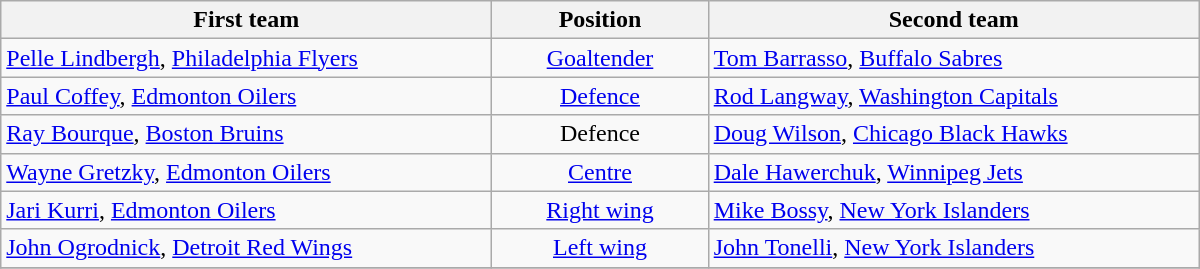<table class="wikitable" style="width:50em">
<tr>
<th style="width:20em">First team</th>
<th>  Position  </th>
<th style="width:20em">Second team</th>
</tr>
<tr>
<td><a href='#'>Pelle Lindbergh</a>, <a href='#'>Philadelphia Flyers</a></td>
<td align=center><a href='#'>Goaltender</a></td>
<td><a href='#'>Tom Barrasso</a>, <a href='#'>Buffalo Sabres</a></td>
</tr>
<tr>
<td><a href='#'>Paul Coffey</a>, <a href='#'>Edmonton Oilers</a></td>
<td align=center><a href='#'>Defence</a></td>
<td><a href='#'>Rod Langway</a>, <a href='#'>Washington Capitals</a></td>
</tr>
<tr>
<td><a href='#'>Ray Bourque</a>, <a href='#'>Boston Bruins</a></td>
<td align=center>Defence</td>
<td><a href='#'>Doug Wilson</a>, <a href='#'>Chicago Black Hawks</a></td>
</tr>
<tr>
<td><a href='#'>Wayne Gretzky</a>, <a href='#'>Edmonton Oilers</a></td>
<td align=center><a href='#'>Centre</a></td>
<td><a href='#'>Dale Hawerchuk</a>, <a href='#'>Winnipeg Jets</a></td>
</tr>
<tr>
<td><a href='#'>Jari Kurri</a>, <a href='#'>Edmonton Oilers</a></td>
<td align=center><a href='#'>Right wing</a></td>
<td><a href='#'>Mike Bossy</a>, <a href='#'>New York Islanders</a></td>
</tr>
<tr>
<td><a href='#'>John Ogrodnick</a>, <a href='#'>Detroit Red Wings</a></td>
<td align=center><a href='#'>Left wing</a></td>
<td><a href='#'>John Tonelli</a>, <a href='#'>New York Islanders</a></td>
</tr>
<tr>
</tr>
</table>
